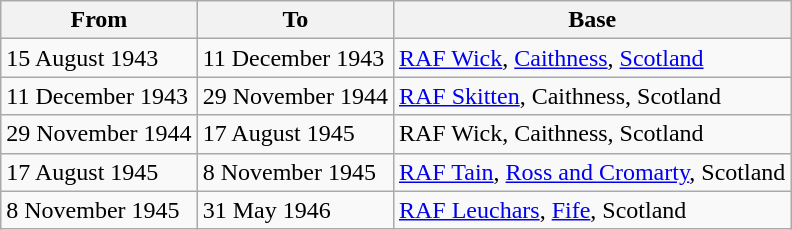<table class="wikitable">
<tr>
<th>From</th>
<th>To</th>
<th>Base</th>
</tr>
<tr>
<td>15 August 1943</td>
<td>11 December 1943</td>
<td><a href='#'>RAF Wick</a>, <a href='#'>Caithness</a>, <a href='#'>Scotland</a></td>
</tr>
<tr>
<td>11 December 1943</td>
<td>29 November 1944</td>
<td><a href='#'>RAF Skitten</a>, Caithness, Scotland</td>
</tr>
<tr>
<td>29 November 1944</td>
<td>17 August 1945</td>
<td>RAF Wick, Caithness, Scotland</td>
</tr>
<tr>
<td>17 August 1945</td>
<td>8 November 1945</td>
<td><a href='#'>RAF Tain</a>, <a href='#'>Ross and Cromarty</a>, Scotland</td>
</tr>
<tr>
<td>8 November 1945</td>
<td>31 May 1946</td>
<td><a href='#'>RAF Leuchars</a>, <a href='#'>Fife</a>, Scotland</td>
</tr>
</table>
